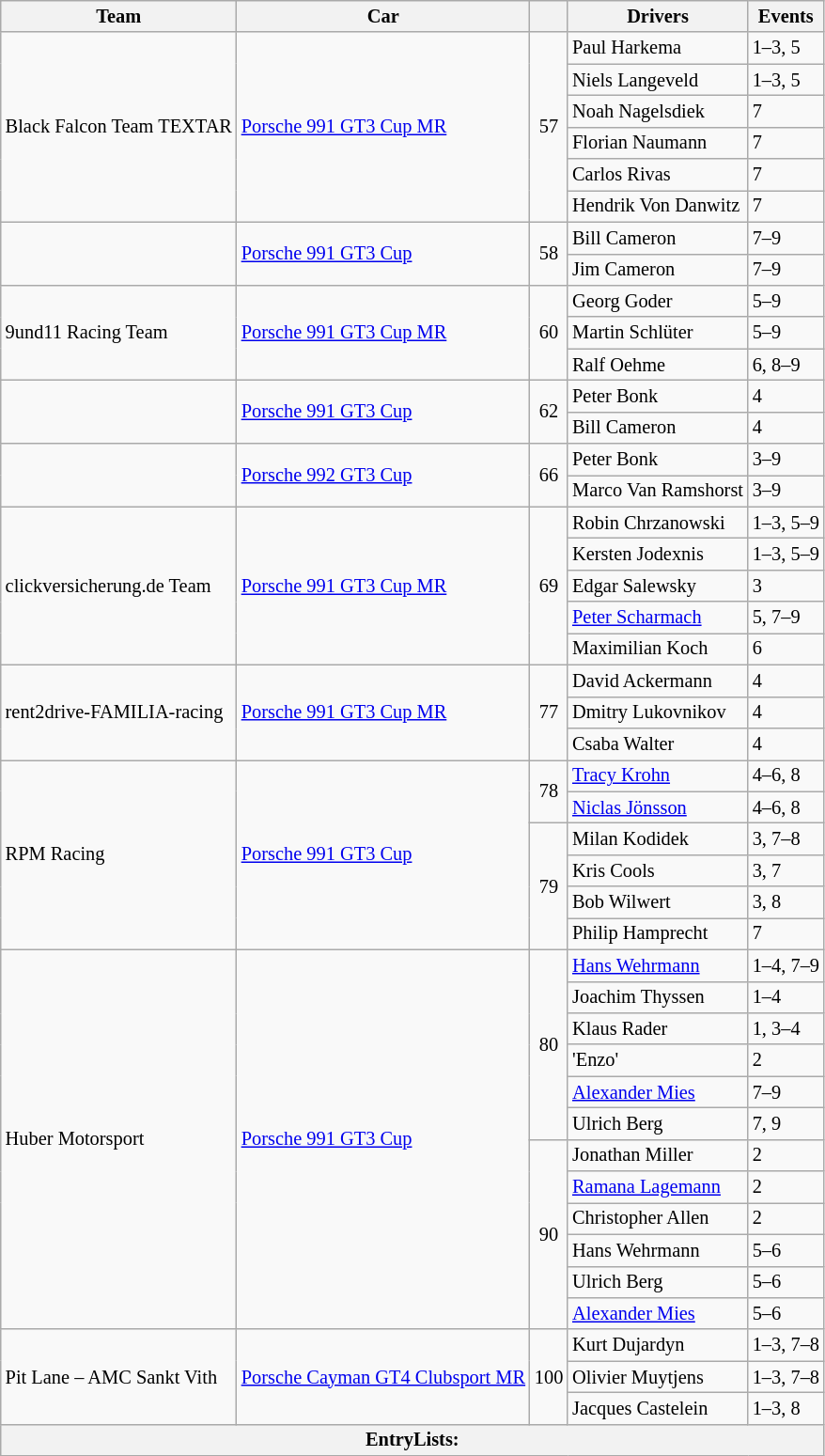<table class="wikitable" style="font-size: 85%;">
<tr>
<th>Team</th>
<th>Car</th>
<th></th>
<th>Drivers</th>
<th>Events</th>
</tr>
<tr>
<td rowspan="6"> Black Falcon Team TEXTAR</td>
<td rowspan="6"><a href='#'>Porsche 991 GT3 Cup MR</a></td>
<td rowspan="6" style="text-align:center">57</td>
<td> Paul Harkema</td>
<td>1–3, 5</td>
</tr>
<tr>
<td> Niels Langeveld</td>
<td>1–3, 5</td>
</tr>
<tr>
<td> Noah Nagelsdiek</td>
<td>7</td>
</tr>
<tr>
<td> Florian Naumann</td>
<td>7</td>
</tr>
<tr>
<td> Carlos Rivas</td>
<td>7</td>
</tr>
<tr>
<td> Hendrik Von Danwitz</td>
<td>7</td>
</tr>
<tr>
<td rowspan="2"></td>
<td rowspan="2"><a href='#'>Porsche 991 GT3 Cup</a></td>
<td rowspan="2" style="text-align:center">58</td>
<td> Bill Cameron</td>
<td>7–9</td>
</tr>
<tr>
<td> Jim Cameron</td>
<td>7–9</td>
</tr>
<tr>
<td rowspan="3"> 9und11 Racing Team</td>
<td rowspan="3"><a href='#'>Porsche 991 GT3 Cup MR</a></td>
<td rowspan="3" style="text-align:center">60</td>
<td> Georg Goder</td>
<td>5–9</td>
</tr>
<tr>
<td> Martin Schlüter</td>
<td>5–9</td>
</tr>
<tr>
<td> Ralf Oehme</td>
<td>6, 8–9</td>
</tr>
<tr>
<td rowspan=2></td>
<td rowspan=2><a href='#'>Porsche 991 GT3 Cup</a></td>
<td rowspan=2 align=center>62</td>
<td> Peter Bonk</td>
<td>4</td>
</tr>
<tr>
<td> Bill Cameron</td>
<td>4</td>
</tr>
<tr>
<td rowspan=2></td>
<td rowspan=2><a href='#'>Porsche 992 GT3 Cup</a></td>
<td rowspan=2 align=center>66</td>
<td> Peter Bonk</td>
<td>3–9</td>
</tr>
<tr>
<td> Marco Van Ramshorst</td>
<td>3–9</td>
</tr>
<tr>
<td rowspan="5"> clickversicherung.de Team</td>
<td rowspan="5"><a href='#'>Porsche 991 GT3 Cup MR</a></td>
<td rowspan="5" style="text-align:center">69</td>
<td> Robin Chrzanowski</td>
<td>1–3, 5–9</td>
</tr>
<tr>
<td> Kersten Jodexnis</td>
<td>1–3, 5–9</td>
</tr>
<tr>
<td> Edgar Salewsky</td>
<td>3</td>
</tr>
<tr>
<td> <a href='#'>Peter Scharmach</a></td>
<td>5, 7–9</td>
</tr>
<tr>
<td> Maximilian Koch</td>
<td>6</td>
</tr>
<tr>
<td rowspan=3> rent2drive-FAMILIA-racing</td>
<td rowspan=3><a href='#'>Porsche 991 GT3 Cup MR</a></td>
<td rowspan=3 align=center>77</td>
<td> David Ackermann</td>
<td>4</td>
</tr>
<tr>
<td> Dmitry Lukovnikov</td>
<td>4</td>
</tr>
<tr>
<td> Csaba Walter</td>
<td>4</td>
</tr>
<tr>
<td rowspan=6> RPM Racing</td>
<td rowspan=6><a href='#'>Porsche 991 GT3 Cup</a></td>
<td rowspan=2 align=center>78</td>
<td> <a href='#'>Tracy Krohn</a></td>
<td>4–6, 8</td>
</tr>
<tr>
<td> <a href='#'>Niclas Jönsson</a></td>
<td>4–6, 8</td>
</tr>
<tr>
<td rowspan=4 align=center>79</td>
<td> Milan Kodidek</td>
<td>3, 7–8</td>
</tr>
<tr>
<td> Kris Cools</td>
<td>3, 7</td>
</tr>
<tr>
<td> Bob Wilwert</td>
<td>3, 8</td>
</tr>
<tr>
<td> Philip Hamprecht</td>
<td>7</td>
</tr>
<tr>
<td rowspan="12"> Huber Motorsport</td>
<td rowspan="12"><a href='#'>Porsche 991 GT3 Cup</a></td>
<td rowspan="6" style="text-align:center">80</td>
<td> <a href='#'>Hans Wehrmann</a></td>
<td>1–4, 7–9</td>
</tr>
<tr>
<td> Joachim Thyssen</td>
<td>1–4</td>
</tr>
<tr>
<td> Klaus Rader</td>
<td>1, 3–4</td>
</tr>
<tr>
<td> 'Enzo'</td>
<td>2</td>
</tr>
<tr>
<td> <a href='#'>Alexander Mies</a></td>
<td>7–9</td>
</tr>
<tr>
<td> Ulrich Berg</td>
<td>7, 9</td>
</tr>
<tr>
<td rowspan="6" style="text-align:center">90</td>
<td> Jonathan Miller</td>
<td>2</td>
</tr>
<tr>
<td> <a href='#'>Ramana Lagemann</a></td>
<td>2</td>
</tr>
<tr>
<td> Christopher Allen</td>
<td>2</td>
</tr>
<tr>
<td> Hans Wehrmann</td>
<td>5–6</td>
</tr>
<tr>
<td> Ulrich Berg</td>
<td>5–6</td>
</tr>
<tr>
<td> <a href='#'>Alexander Mies</a></td>
<td>5–6</td>
</tr>
<tr>
<td rowspan="3"> Pit Lane – AMC Sankt Vith</td>
<td rowspan="3"><a href='#'>Porsche Cayman GT4 Clubsport MR</a></td>
<td rowspan="3" style="text-align:center">100</td>
<td> Kurt Dujardyn</td>
<td>1–3, 7–8</td>
</tr>
<tr>
<td> Olivier Muytjens</td>
<td>1–3, 7–8</td>
</tr>
<tr>
<td> Jacques Castelein</td>
<td>1–3, 8</td>
</tr>
<tr>
<th colspan="5">EntryLists:</th>
</tr>
</table>
